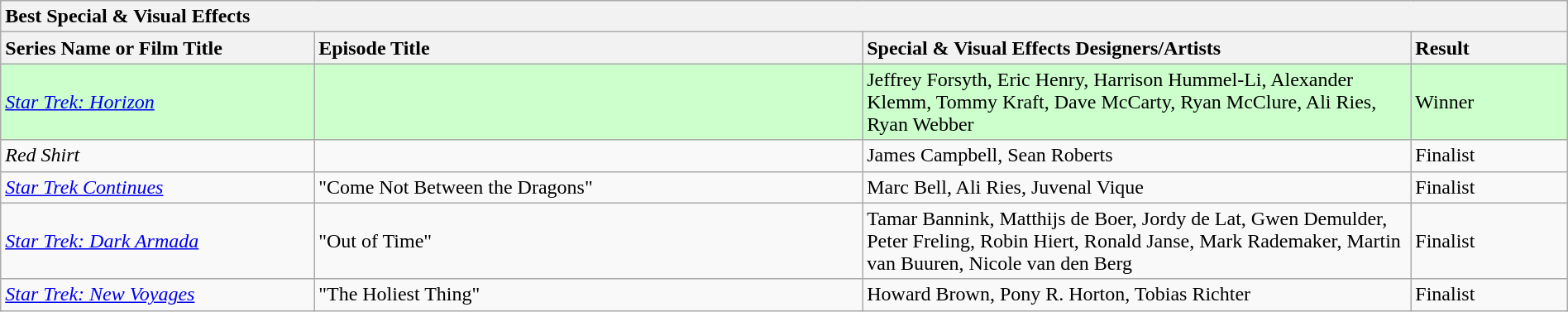<table class="wikitable" width=100%>
<tr>
<th colspan="4" ! style="text-align:left;">Best Special & Visual Effects</th>
</tr>
<tr>
<th style="text-align:left; width: 20%;"><strong>Series Name or Film Title</strong></th>
<th style="text-align:left; width: 35%;"><strong>Episode Title</strong></th>
<th style="text-align:left; width: 35%;"><strong>Special & Visual Effects Designers/Artists</strong></th>
<th style="text-align:left; width: 10%;"><strong>Result</strong></th>
</tr>
<tr style="background-color:#ccffcc;">
<td><em><a href='#'>Star Trek: Horizon</a></em></td>
<td></td>
<td>Jeffrey Forsyth, Eric Henry, Harrison Hummel-Li, Alexander Klemm, Tommy Kraft, Dave McCarty, Ryan McClure, Ali Ries, Ryan Webber</td>
<td>Winner</td>
</tr>
<tr>
<td><em>Red Shirt</em></td>
<td></td>
<td>James Campbell, Sean Roberts</td>
<td>Finalist</td>
</tr>
<tr>
<td><em><a href='#'>Star Trek Continues</a></em></td>
<td>"Come Not Between the Dragons"</td>
<td>Marc Bell, Ali Ries, Juvenal Vique</td>
<td>Finalist</td>
</tr>
<tr>
<td><em><a href='#'>Star Trek: Dark Armada</a></em></td>
<td>"Out of Time"</td>
<td>Tamar Bannink, Matthijs de Boer, Jordy de Lat, Gwen Demulder, Peter Freling, Robin Hiert, Ronald Janse, Mark Rademaker, Martin van Buuren, Nicole van den Berg</td>
<td>Finalist</td>
</tr>
<tr>
<td><em><a href='#'>Star Trek: New Voyages</a></em></td>
<td>"The Holiest Thing"</td>
<td>Howard Brown, Pony R. Horton, Tobias Richter</td>
<td>Finalist</td>
</tr>
</table>
